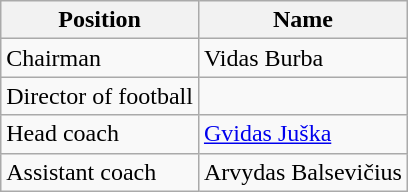<table class="wikitable">
<tr>
<th>Position</th>
<th>Name</th>
</tr>
<tr>
<td>Chairman</td>
<td> Vidas Burba</td>
</tr>
<tr>
<td>Director of football</td>
<td></td>
</tr>
<tr>
<td>Head coach</td>
<td> <a href='#'>Gvidas Juška</a></td>
</tr>
<tr>
<td>Assistant coach</td>
<td> Arvydas Balsevičius</td>
</tr>
</table>
